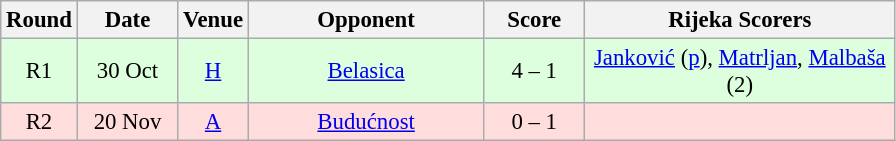<table class="wikitable sortable" style="text-align: center; font-size:95%;">
<tr>
<th width="30">Round</th>
<th width="60">Date</th>
<th width="20">Venue</th>
<th width="150">Opponent</th>
<th width="60">Score</th>
<th width="200">Rijeka Scorers</th>
</tr>
<tr bgcolor="#ddffdd">
<td>R1</td>
<td>30 Oct</td>
<td><a href='#'>H</a></td>
<td><a href='#'>Belasica</a></td>
<td>4 – 1</td>
<td><a href='#'>Janković</a> (<a href='#'>p</a>), <a href='#'>Matrljan</a>, <a href='#'>Malbaša</a> (2)</td>
</tr>
<tr bgcolor="#ffdddd">
<td>R2</td>
<td>20 Nov</td>
<td><a href='#'>A</a></td>
<td><a href='#'>Budućnost</a></td>
<td>0 – 1</td>
<td></td>
</tr>
</table>
